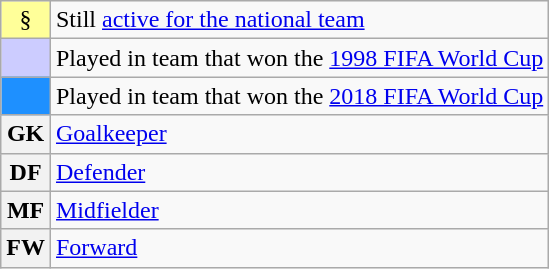<table class="wikitable">
<tr>
<td style="background:#ff9; text-align:center;">§</td>
<td>Still <a href='#'>active for the national team</a></td>
</tr>
<tr>
<td style="background:#ccf; text-align:center;"></td>
<td>Played in team that won the <a href='#'>1998 FIFA World Cup</a></td>
</tr>
<tr>
<td style="background:#1E90FF; text-align:center;"></td>
<td>Played in team that won the <a href='#'>2018 FIFA World Cup</a></td>
</tr>
<tr>
<th>GK</th>
<td colspan="3"><a href='#'>Goalkeeper</a></td>
</tr>
<tr>
<th>DF</th>
<td colspan="3"><a href='#'>Defender</a></td>
</tr>
<tr>
<th>MF</th>
<td colspan="3"><a href='#'>Midfielder</a></td>
</tr>
<tr>
<th>FW</th>
<td colspan="3"><a href='#'>Forward</a></td>
</tr>
</table>
